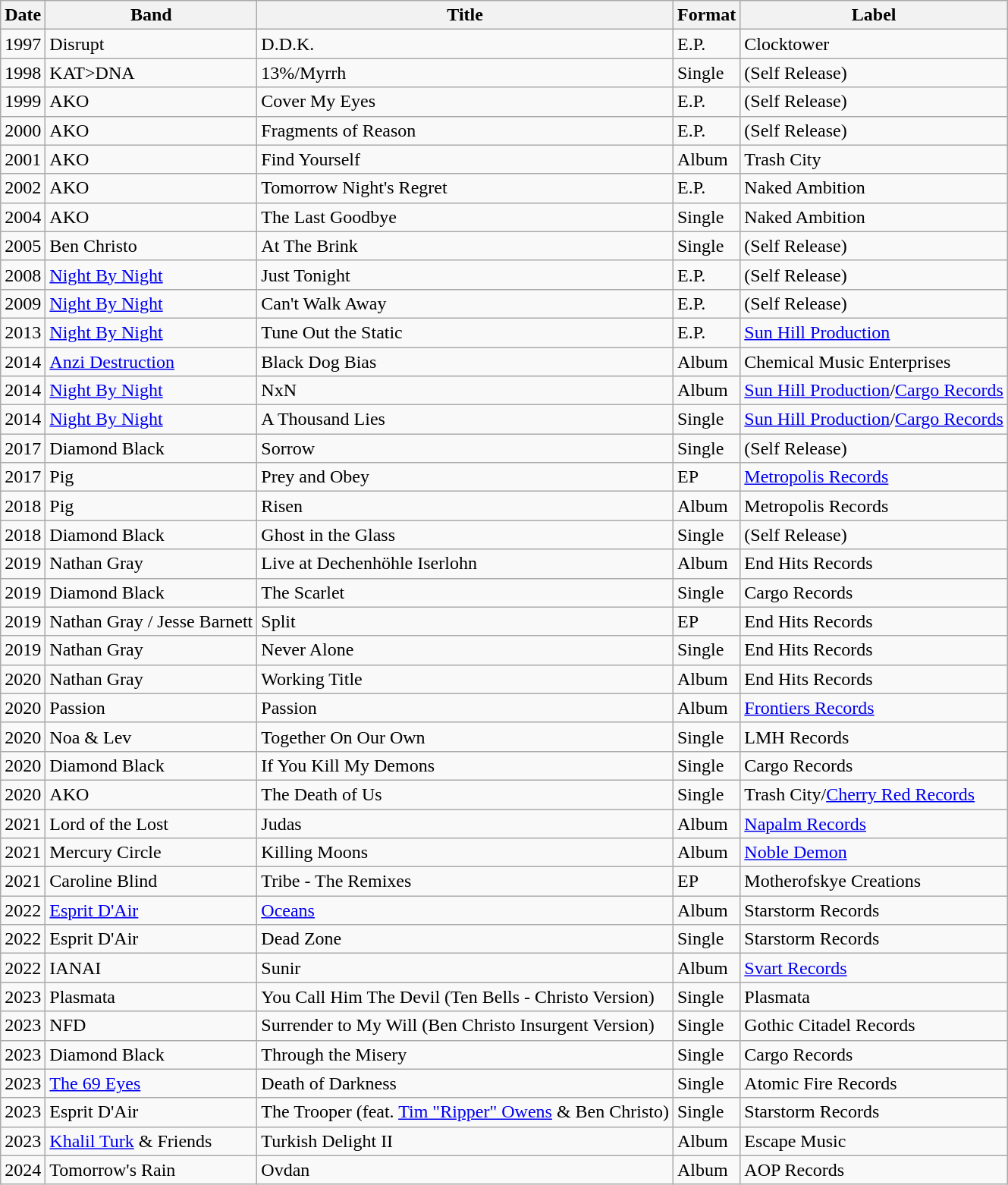<table class="wikitable">
<tr>
<th>Date</th>
<th>Band</th>
<th>Title</th>
<th>Format</th>
<th>Label</th>
</tr>
<tr>
<td>1997</td>
<td>Disrupt</td>
<td>D.D.K.</td>
<td>E.P.</td>
<td>Clocktower</td>
</tr>
<tr>
<td>1998</td>
<td>KAT>DNA</td>
<td>13%/Myrrh</td>
<td>Single</td>
<td>(Self Release)</td>
</tr>
<tr>
<td>1999</td>
<td>AKO</td>
<td>Cover My Eyes</td>
<td>E.P.</td>
<td>(Self Release)</td>
</tr>
<tr>
<td>2000</td>
<td>AKO</td>
<td>Fragments of Reason</td>
<td>E.P.</td>
<td>(Self Release)</td>
</tr>
<tr>
<td>2001</td>
<td>AKO</td>
<td>Find Yourself</td>
<td>Album</td>
<td>Trash City</td>
</tr>
<tr>
<td>2002</td>
<td>AKO</td>
<td>Tomorrow Night's Regret</td>
<td>E.P.</td>
<td>Naked Ambition</td>
</tr>
<tr>
<td>2004</td>
<td>AKO</td>
<td>The Last Goodbye</td>
<td>Single</td>
<td>Naked Ambition</td>
</tr>
<tr>
<td>2005</td>
<td>Ben Christo</td>
<td>At The Brink</td>
<td>Single</td>
<td>(Self Release)</td>
</tr>
<tr>
<td>2008</td>
<td><a href='#'>Night By Night</a></td>
<td>Just Tonight</td>
<td>E.P.</td>
<td>(Self Release)</td>
</tr>
<tr>
<td>2009</td>
<td><a href='#'>Night By Night</a></td>
<td>Can't Walk Away</td>
<td>E.P.</td>
<td>(Self Release)</td>
</tr>
<tr>
<td>2013</td>
<td><a href='#'>Night By Night</a></td>
<td>Tune Out the Static</td>
<td>E.P.</td>
<td><a href='#'>Sun Hill Production</a></td>
</tr>
<tr>
<td>2014</td>
<td><a href='#'>Anzi Destruction</a></td>
<td>Black Dog Bias</td>
<td>Album</td>
<td>Chemical Music Enterprises</td>
</tr>
<tr>
<td>2014</td>
<td><a href='#'>Night By Night</a></td>
<td>NxN</td>
<td>Album</td>
<td><a href='#'>Sun Hill Production</a>/<a href='#'>Cargo Records</a></td>
</tr>
<tr>
<td>2014</td>
<td><a href='#'>Night By Night</a></td>
<td>A Thousand Lies</td>
<td>Single</td>
<td><a href='#'>Sun Hill Production</a>/<a href='#'>Cargo Records</a></td>
</tr>
<tr>
<td>2017</td>
<td>Diamond Black</td>
<td>Sorrow</td>
<td>Single</td>
<td>(Self Release)</td>
</tr>
<tr>
<td>2017</td>
<td>Pig</td>
<td>Prey and Obey</td>
<td>EP</td>
<td><a href='#'>Metropolis Records</a></td>
</tr>
<tr>
<td>2018</td>
<td>Pig</td>
<td>Risen</td>
<td>Album</td>
<td>Metropolis Records</td>
</tr>
<tr>
<td>2018</td>
<td>Diamond Black</td>
<td>Ghost in the Glass</td>
<td>Single</td>
<td>(Self Release)</td>
</tr>
<tr>
<td>2019</td>
<td>Nathan Gray</td>
<td>Live at Dechenhöhle Iserlohn</td>
<td>Album</td>
<td>End Hits Records</td>
</tr>
<tr>
<td>2019</td>
<td>Diamond Black</td>
<td>The Scarlet</td>
<td>Single</td>
<td>Cargo Records</td>
</tr>
<tr>
<td>2019</td>
<td>Nathan Gray / Jesse Barnett</td>
<td>Split</td>
<td>EP</td>
<td>End Hits Records</td>
</tr>
<tr>
<td>2019</td>
<td>Nathan Gray</td>
<td>Never Alone</td>
<td>Single</td>
<td>End Hits Records</td>
</tr>
<tr>
<td>2020</td>
<td>Nathan Gray</td>
<td>Working Title</td>
<td>Album</td>
<td>End Hits Records</td>
</tr>
<tr>
<td>2020</td>
<td>Passion</td>
<td>Passion</td>
<td>Album</td>
<td><a href='#'>Frontiers Records</a></td>
</tr>
<tr>
<td>2020</td>
<td>Noa & Lev</td>
<td>Together On Our Own</td>
<td>Single</td>
<td>LMH Records</td>
</tr>
<tr>
<td>2020</td>
<td>Diamond Black</td>
<td>If You Kill My Demons</td>
<td>Single</td>
<td>Cargo Records</td>
</tr>
<tr>
<td>2020</td>
<td>AKO</td>
<td>The Death of Us</td>
<td>Single</td>
<td>Trash City/<a href='#'>Cherry Red Records</a></td>
</tr>
<tr>
<td>2021</td>
<td>Lord of the Lost</td>
<td>Judas</td>
<td>Album</td>
<td><a href='#'>Napalm Records</a></td>
</tr>
<tr>
<td>2021</td>
<td>Mercury Circle</td>
<td>Killing Moons</td>
<td>Album</td>
<td><a href='#'>Noble Demon</a></td>
</tr>
<tr>
<td>2021</td>
<td>Caroline Blind</td>
<td>Tribe - The Remixes</td>
<td>EP</td>
<td>Motherofskye Creations</td>
</tr>
<tr>
<td>2022</td>
<td><a href='#'>Esprit D'Air</a></td>
<td><a href='#'>Oceans</a></td>
<td>Album</td>
<td>Starstorm Records</td>
</tr>
<tr>
<td>2022</td>
<td>Esprit D'Air</td>
<td>Dead Zone</td>
<td>Single</td>
<td>Starstorm Records</td>
</tr>
<tr>
<td>2022</td>
<td>IANAI</td>
<td>Sunir</td>
<td>Album</td>
<td><a href='#'>Svart Records</a></td>
</tr>
<tr>
<td>2023</td>
<td>Plasmata</td>
<td>You Call Him The Devil (Ten Bells - Christo Version)</td>
<td>Single</td>
<td>Plasmata</td>
</tr>
<tr>
<td>2023</td>
<td>NFD</td>
<td>Surrender to My Will (Ben Christo Insurgent Version)</td>
<td>Single</td>
<td>Gothic Citadel Records</td>
</tr>
<tr>
<td>2023</td>
<td>Diamond Black</td>
<td>Through the Misery</td>
<td>Single</td>
<td>Cargo Records</td>
</tr>
<tr>
<td>2023</td>
<td><a href='#'>The 69 Eyes</a></td>
<td>Death of Darkness</td>
<td>Single</td>
<td>Atomic Fire Records</td>
</tr>
<tr>
<td>2023</td>
<td>Esprit D'Air</td>
<td>The Trooper (feat. <a href='#'>Tim "Ripper" Owens</a> & Ben Christo)</td>
<td>Single</td>
<td>Starstorm Records</td>
</tr>
<tr>
<td>2023</td>
<td><a href='#'>Khalil Turk</a> & Friends</td>
<td>Turkish Delight II</td>
<td>Album</td>
<td>Escape Music</td>
</tr>
<tr>
<td>2024</td>
<td>Tomorrow's Rain</td>
<td>Ovdan</td>
<td>Album</td>
<td>AOP Records</td>
</tr>
</table>
